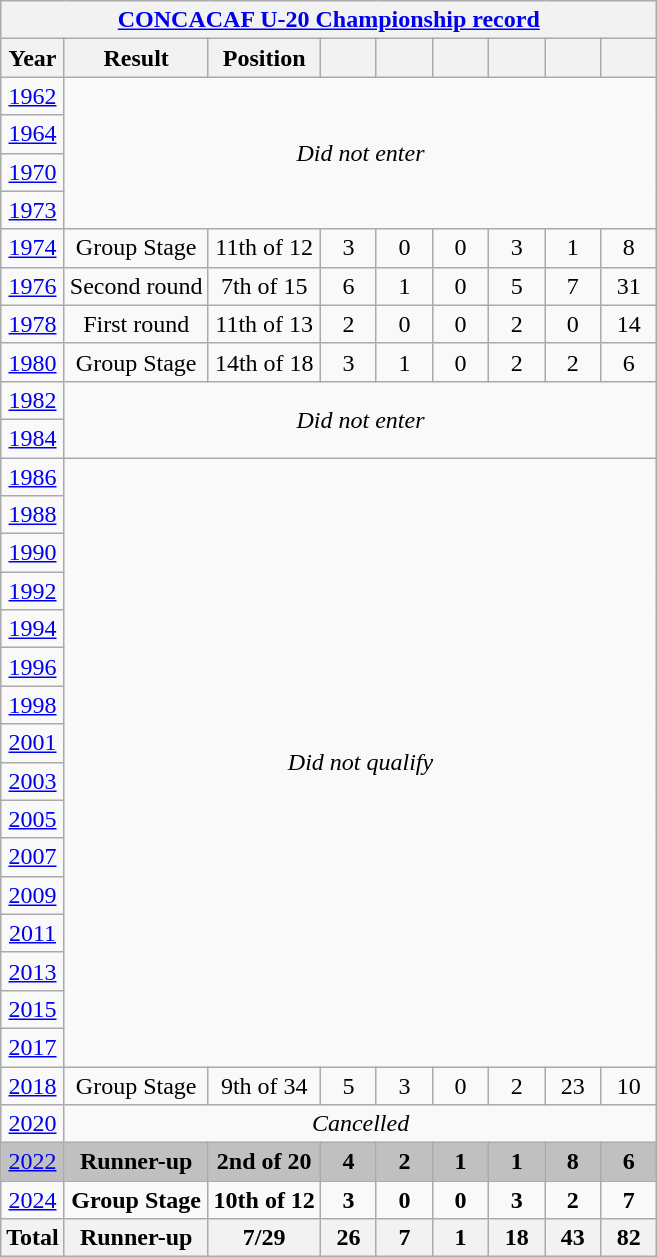<table class="wikitable" style="text-align: center;">
<tr>
<th colspan=10><a href='#'>CONCACAF U-20 Championship record</a></th>
</tr>
<tr>
<th>Year</th>
<th>Result</th>
<th>Position</th>
<th style="width:30px;"></th>
<th style="width:30px;"></th>
<th style="width:30px;"></th>
<th style="width:30px;"></th>
<th style="width:30px;"></th>
<th style="width:30px;"></th>
</tr>
<tr>
<td> <a href='#'>1962</a></td>
<td colspan="9" rowspan="4"><em>Did not enter</em></td>
</tr>
<tr>
<td> <a href='#'>1964</a></td>
</tr>
<tr>
<td> <a href='#'>1970</a></td>
</tr>
<tr>
<td> <a href='#'>1973</a></td>
</tr>
<tr>
<td> <a href='#'>1974</a></td>
<td>Group Stage</td>
<td>11th of 12</td>
<td>3</td>
<td>0</td>
<td>0</td>
<td>3</td>
<td>1</td>
<td>8</td>
</tr>
<tr>
<td> <a href='#'>1976</a></td>
<td>Second round</td>
<td>7th of 15</td>
<td>6</td>
<td>1</td>
<td>0</td>
<td>5</td>
<td>7</td>
<td>31</td>
</tr>
<tr>
<td> <a href='#'>1978</a></td>
<td>First round</td>
<td>11th of 13</td>
<td>2</td>
<td>0</td>
<td>0</td>
<td>2</td>
<td>0</td>
<td>14</td>
</tr>
<tr>
<td> <a href='#'>1980</a></td>
<td>Group Stage</td>
<td>14th of 18</td>
<td>3</td>
<td>1</td>
<td>0</td>
<td>2</td>
<td>2</td>
<td>6</td>
</tr>
<tr>
<td> <a href='#'>1982</a></td>
<td colspan="9" rowspan="2"><em>Did not enter</em></td>
</tr>
<tr>
<td> <a href='#'>1984</a></td>
</tr>
<tr>
<td> <a href='#'>1986</a></td>
<td colspan="9" rowspan="16"><em>Did not qualify</em></td>
</tr>
<tr>
<td> <a href='#'>1988</a></td>
</tr>
<tr>
<td> <a href='#'>1990</a></td>
</tr>
<tr>
<td> <a href='#'>1992</a></td>
</tr>
<tr>
<td> <a href='#'>1994</a></td>
</tr>
<tr>
<td> <a href='#'>1996</a></td>
</tr>
<tr>
<td>  <a href='#'>1998</a></td>
</tr>
<tr>
<td>  <a href='#'>2001</a></td>
</tr>
<tr>
<td>  <a href='#'>2003</a></td>
</tr>
<tr>
<td>  <a href='#'>2005</a></td>
</tr>
<tr>
<td>  <a href='#'>2007</a></td>
</tr>
<tr>
<td> <a href='#'>2009</a></td>
</tr>
<tr>
<td> <a href='#'>2011</a></td>
</tr>
<tr>
<td> <a href='#'>2013</a></td>
</tr>
<tr>
<td> <a href='#'>2015</a></td>
</tr>
<tr>
<td> <a href='#'>2017</a></td>
</tr>
<tr>
<td> <a href='#'>2018</a></td>
<td>Group Stage</td>
<td>9th of 34</td>
<td>5</td>
<td>3</td>
<td>0</td>
<td>2</td>
<td>23</td>
<td>10</td>
</tr>
<tr>
<td> <a href='#'>2020</a></td>
<td colspan="9"><em>Cancelled</em></td>
</tr>
<tr style="background:silver;">
<td> <a href='#'>2022</a></td>
<td><strong>Runner-up</strong></td>
<td><strong>2nd of 20</strong></td>
<td><strong>4</strong></td>
<td><strong>2</strong></td>
<td><strong>1</strong></td>
<td><strong>1</strong></td>
<td><strong>8</strong></td>
<td><strong>6</strong></td>
</tr>
<tr>
<td> <a href='#'>2024</a></td>
<td><strong>Group Stage</strong></td>
<td><strong>10th of 12</strong></td>
<td><strong>3</strong></td>
<td><strong>0</strong></td>
<td><strong>0</strong></td>
<td><strong>3</strong></td>
<td><strong>2</strong></td>
<td><strong>7</strong></td>
</tr>
<tr>
<th><strong>Total</strong></th>
<th>Runner-up</th>
<th>7/29</th>
<th>26</th>
<th>7</th>
<th>1</th>
<th>18</th>
<th>43</th>
<th>82</th>
</tr>
</table>
